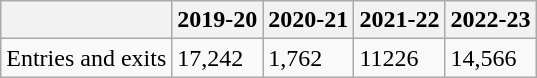<table class="wikitable">
<tr>
<th></th>
<th>2019-20</th>
<th>2020-21</th>
<th>2021-22</th>
<th>2022-23</th>
</tr>
<tr>
<td>Entries and exits</td>
<td>17,242</td>
<td>1,762</td>
<td>11226</td>
<td>14,566</td>
</tr>
</table>
